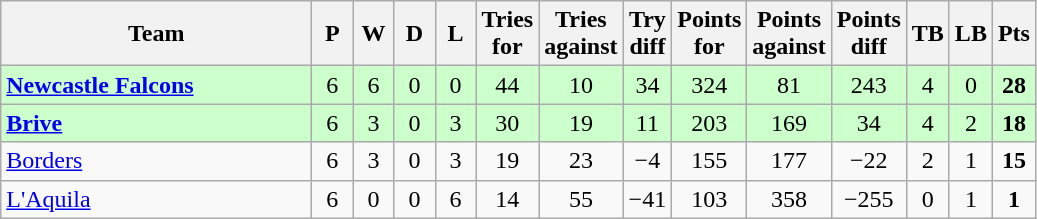<table class="wikitable" style="text-align: center;">
<tr>
<th width="200">Team</th>
<th width="20">P</th>
<th width="20">W</th>
<th width="20">D</th>
<th width="20">L</th>
<th width="20">Tries for</th>
<th width="20">Tries against</th>
<th width="20">Try diff</th>
<th width="20">Points for</th>
<th width="20">Points against</th>
<th width="25">Points diff</th>
<th width="20">TB</th>
<th width="20">LB</th>
<th width="20">Pts</th>
</tr>
<tr bgcolor="#ccffcc">
<td align="left"> <strong><a href='#'>Newcastle Falcons</a></strong></td>
<td>6</td>
<td>6</td>
<td>0</td>
<td>0</td>
<td>44</td>
<td>10</td>
<td>34</td>
<td>324</td>
<td>81</td>
<td>243</td>
<td>4</td>
<td>0</td>
<td><strong>28</strong></td>
</tr>
<tr bgcolor="#ccffcc">
<td align="left"> <strong><a href='#'>Brive</a></strong></td>
<td>6</td>
<td>3</td>
<td>0</td>
<td>3</td>
<td>30</td>
<td>19</td>
<td>11</td>
<td>203</td>
<td>169</td>
<td>34</td>
<td>4</td>
<td>2</td>
<td><strong>18</strong></td>
</tr>
<tr>
<td align="left"> <a href='#'>Borders</a></td>
<td>6</td>
<td>3</td>
<td>0</td>
<td>3</td>
<td>19</td>
<td>23</td>
<td>−4</td>
<td>155</td>
<td>177</td>
<td>−22</td>
<td>2</td>
<td>1</td>
<td><strong>15</strong></td>
</tr>
<tr>
<td align="left"> <a href='#'>L'Aquila</a></td>
<td>6</td>
<td>0</td>
<td>0</td>
<td>6</td>
<td>14</td>
<td>55</td>
<td>−41</td>
<td>103</td>
<td>358</td>
<td>−255</td>
<td>0</td>
<td>1</td>
<td><strong>1</strong></td>
</tr>
</table>
